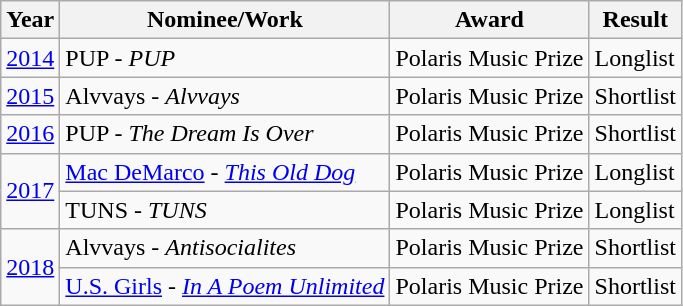<table class="wikitable">
<tr>
<th>Year</th>
<th>Nominee/Work</th>
<th>Award</th>
<th>Result</th>
</tr>
<tr>
<td><a href='#'>2014</a></td>
<td>PUP - <em>PUP</em></td>
<td>Polaris Music Prize</td>
<td>Longlist</td>
</tr>
<tr>
<td><a href='#'>2015</a></td>
<td>Alvvays - <em>Alvvays</em></td>
<td>Polaris Music Prize</td>
<td>Shortlist</td>
</tr>
<tr>
<td><a href='#'>2016</a></td>
<td>PUP - <em>The Dream Is Over</em></td>
<td>Polaris Music Prize</td>
<td>Shortlist</td>
</tr>
<tr>
<td rowspan="2"><a href='#'>2017</a></td>
<td><a href='#'>Mac DeMarco</a> - <em><a href='#'>This Old Dog</a></em></td>
<td>Polaris Music Prize</td>
<td>Longlist</td>
</tr>
<tr>
<td>TUNS - <em>TUNS</em></td>
<td>Polaris Music Prize</td>
<td>Longlist</td>
</tr>
<tr>
<td rowspan="2"><a href='#'>2018</a></td>
<td>Alvvays - <em>Antisocialites</em></td>
<td>Polaris Music Prize</td>
<td>Shortlist</td>
</tr>
<tr>
<td><a href='#'>U.S. Girls</a> - <em><a href='#'>In A Poem Unlimited</a></em></td>
<td>Polaris Music Prize</td>
<td>Shortlist</td>
</tr>
</table>
